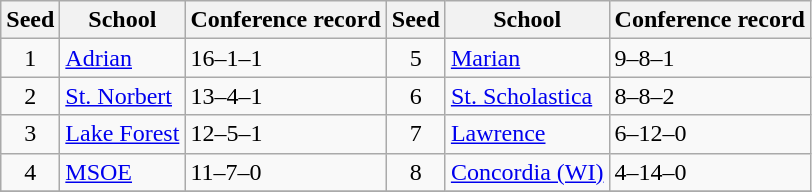<table class="wikitable">
<tr>
<th>Seed</th>
<th>School</th>
<th>Conference record</th>
<th>Seed</th>
<th>School</th>
<th>Conference record</th>
</tr>
<tr>
<td align=center>1</td>
<td><a href='#'>Adrian</a></td>
<td>16–1–1</td>
<td align=center>5</td>
<td><a href='#'>Marian</a></td>
<td>9–8–1</td>
</tr>
<tr>
<td align=center>2</td>
<td><a href='#'>St. Norbert</a></td>
<td>13–4–1</td>
<td align=center>6</td>
<td><a href='#'>St. Scholastica</a></td>
<td>8–8–2</td>
</tr>
<tr>
<td align=center>3</td>
<td><a href='#'>Lake Forest</a></td>
<td>12–5–1</td>
<td align=center>7</td>
<td><a href='#'>Lawrence</a></td>
<td>6–12–0</td>
</tr>
<tr>
<td align=center>4</td>
<td><a href='#'>MSOE</a></td>
<td>11–7–0</td>
<td align=center>8</td>
<td><a href='#'>Concordia (WI)</a></td>
<td>4–14–0</td>
</tr>
<tr>
</tr>
</table>
